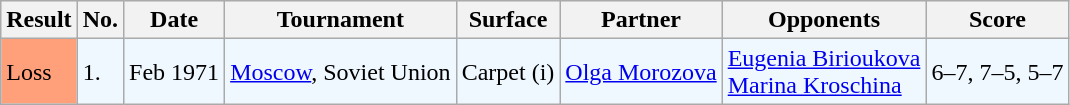<table class="sortable wikitable">
<tr style="background:#eeeeee;">
<th>Result</th>
<th>No.</th>
<th>Date</th>
<th>Tournament</th>
<th>Surface</th>
<th>Partner</th>
<th>Opponents</th>
<th>Score</th>
</tr>
<tr style="background:#f0f8ff;">
<td style="background:#ffa07a;">Loss</td>
<td>1.</td>
<td>Feb 1971</td>
<td><a href='#'>Moscow</a>, Soviet Union</td>
<td>Carpet (i)</td>
<td> <a href='#'>Olga Morozova</a></td>
<td> <a href='#'>Eugenia Birioukova</a><br> <a href='#'>Marina Kroschina</a></td>
<td>6–7, 7–5, 5–7</td>
</tr>
</table>
